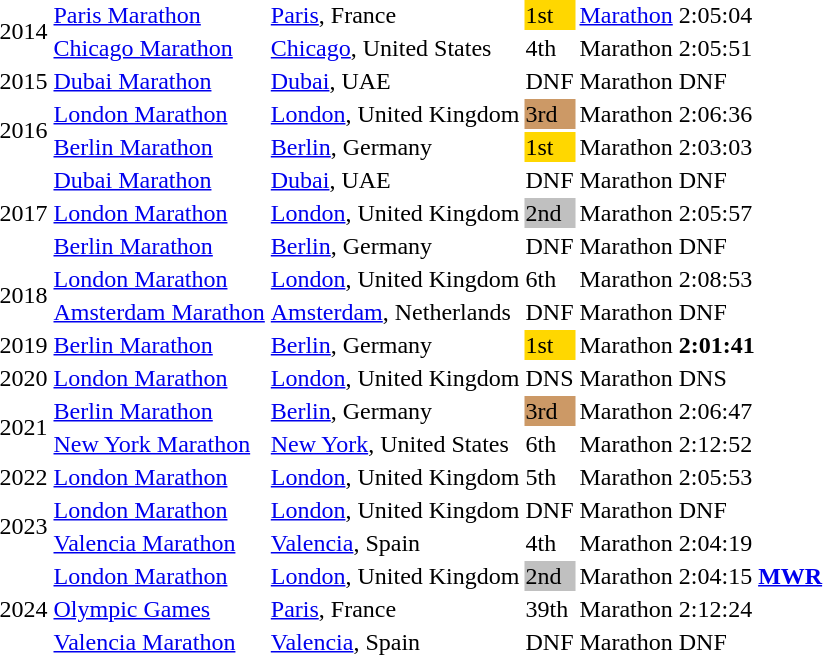<table>
<tr>
<td rowspan=2>2014</td>
<td><a href='#'>Paris Marathon</a></td>
<td><a href='#'>Paris</a>, France</td>
<td bgcolor="gold">1st</td>
<td><a href='#'>Marathon</a></td>
<td>2:05:04</td>
</tr>
<tr>
<td><a href='#'>Chicago Marathon</a></td>
<td><a href='#'>Chicago</a>, United States</td>
<td>4th</td>
<td>Marathon</td>
<td>2:05:51</td>
</tr>
<tr>
<td>2015</td>
<td><a href='#'>Dubai Marathon</a></td>
<td><a href='#'>Dubai</a>, UAE</td>
<td>DNF</td>
<td>Marathon</td>
<td>DNF</td>
</tr>
<tr>
<td rowspan=2>2016</td>
<td><a href='#'>London Marathon</a></td>
<td><a href='#'>London</a>, United Kingdom</td>
<td bgcolor="cc9966">3rd</td>
<td>Marathon</td>
<td>2:06:36</td>
</tr>
<tr>
<td><a href='#'>Berlin Marathon</a></td>
<td><a href='#'>Berlin</a>, Germany</td>
<td bgcolor="gold">1st</td>
<td>Marathon</td>
<td>2:03:03</td>
</tr>
<tr>
<td rowspan=3>2017</td>
<td><a href='#'>Dubai Marathon</a></td>
<td><a href='#'>Dubai</a>, UAE</td>
<td>DNF</td>
<td>Marathon</td>
<td>DNF</td>
</tr>
<tr>
<td><a href='#'>London Marathon</a></td>
<td><a href='#'>London</a>, United Kingdom</td>
<td bgcolor="silver">2nd</td>
<td>Marathon</td>
<td>2:05:57</td>
</tr>
<tr>
<td><a href='#'>Berlin Marathon</a></td>
<td><a href='#'>Berlin</a>, Germany</td>
<td>DNF</td>
<td>Marathon</td>
<td>DNF</td>
</tr>
<tr>
<td rowspan=2>2018</td>
<td><a href='#'>London Marathon</a></td>
<td><a href='#'>London</a>, United Kingdom</td>
<td>6th</td>
<td>Marathon</td>
<td>2:08:53</td>
</tr>
<tr>
<td><a href='#'>Amsterdam Marathon</a></td>
<td><a href='#'>Amsterdam</a>, Netherlands</td>
<td>DNF</td>
<td>Marathon</td>
<td>DNF</td>
</tr>
<tr>
<td>2019</td>
<td><a href='#'>Berlin Marathon</a></td>
<td><a href='#'>Berlin</a>, Germany</td>
<td bgcolor="gold">1st</td>
<td>Marathon</td>
<td><strong>2:01:41</strong></td>
</tr>
<tr>
<td>2020</td>
<td><a href='#'>London Marathon</a></td>
<td><a href='#'>London</a>, United Kingdom</td>
<td>DNS</td>
<td>Marathon</td>
<td>DNS</td>
</tr>
<tr>
<td rowspan=2>2021</td>
<td><a href='#'>Berlin Marathon</a></td>
<td><a href='#'>Berlin</a>, Germany</td>
<td bgcolor="cc9966">3rd</td>
<td>Marathon</td>
<td>2:06:47</td>
</tr>
<tr>
<td><a href='#'>New York Marathon</a></td>
<td><a href='#'>New York</a>, United States</td>
<td>6th</td>
<td>Marathon</td>
<td>2:12:52</td>
</tr>
<tr>
<td>2022</td>
<td><a href='#'>London Marathon</a></td>
<td><a href='#'>London</a>, United Kingdom</td>
<td>5th</td>
<td>Marathon</td>
<td>2:05:53</td>
</tr>
<tr>
<td rowspan=2>2023</td>
<td><a href='#'>London Marathon</a></td>
<td><a href='#'>London</a>, United Kingdom</td>
<td>DNF</td>
<td>Marathon</td>
<td>DNF</td>
</tr>
<tr>
<td><a href='#'>Valencia Marathon</a></td>
<td><a href='#'>Valencia</a>, Spain</td>
<td>4th</td>
<td>Marathon</td>
<td>2:04:19</td>
</tr>
<tr>
<td rowspan=3>2024</td>
<td><a href='#'>London Marathon</a></td>
<td><a href='#'>London</a>, United Kingdom</td>
<td bgcolor="silver">2nd</td>
<td>Marathon</td>
<td>2:04:15 <strong><a href='#'>MWR</a></strong></td>
</tr>
<tr>
<td><a href='#'>Olympic Games</a></td>
<td><a href='#'>Paris</a>, France</td>
<td>39th</td>
<td>Marathon</td>
<td>2:12:24</td>
</tr>
<tr>
<td><a href='#'>Valencia Marathon</a></td>
<td><a href='#'>Valencia</a>, Spain</td>
<td>DNF</td>
<td>Marathon</td>
<td>DNF</td>
</tr>
</table>
